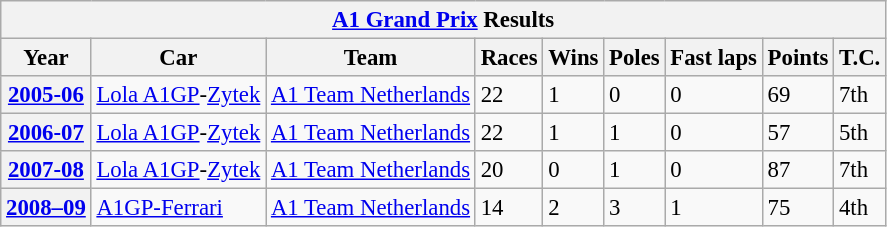<table class="wikitable" style="font-size:95%">
<tr>
<th colspan=9><a href='#'>A1 Grand Prix</a> Results</th>
</tr>
<tr>
<th>Year</th>
<th>Car</th>
<th>Team</th>
<th>Races</th>
<th>Wins</th>
<th>Poles</th>
<th>Fast laps</th>
<th>Points</th>
<th>T.C.</th>
</tr>
<tr>
<th><a href='#'>2005-06</a></th>
<td><a href='#'>Lola A1GP</a>-<a href='#'>Zytek</a></td>
<td> <a href='#'>A1 Team Netherlands</a></td>
<td>22</td>
<td>1</td>
<td>0</td>
<td>0</td>
<td>69</td>
<td>7th</td>
</tr>
<tr>
<th><a href='#'>2006-07</a></th>
<td><a href='#'>Lola A1GP</a>-<a href='#'>Zytek</a></td>
<td> <a href='#'>A1 Team Netherlands</a></td>
<td>22</td>
<td>1</td>
<td>1</td>
<td>0</td>
<td>57</td>
<td>5th</td>
</tr>
<tr>
<th><a href='#'>2007-08</a></th>
<td><a href='#'>Lola A1GP</a>-<a href='#'>Zytek</a></td>
<td> <a href='#'>A1 Team Netherlands</a></td>
<td>20</td>
<td>0</td>
<td>1</td>
<td>0</td>
<td>87</td>
<td>7th</td>
</tr>
<tr>
<th><a href='#'>2008–09</a></th>
<td><a href='#'>A1GP-Ferrari</a></td>
<td> <a href='#'>A1 Team Netherlands</a></td>
<td>14</td>
<td>2</td>
<td>3</td>
<td>1</td>
<td>75</td>
<td>4th</td>
</tr>
</table>
